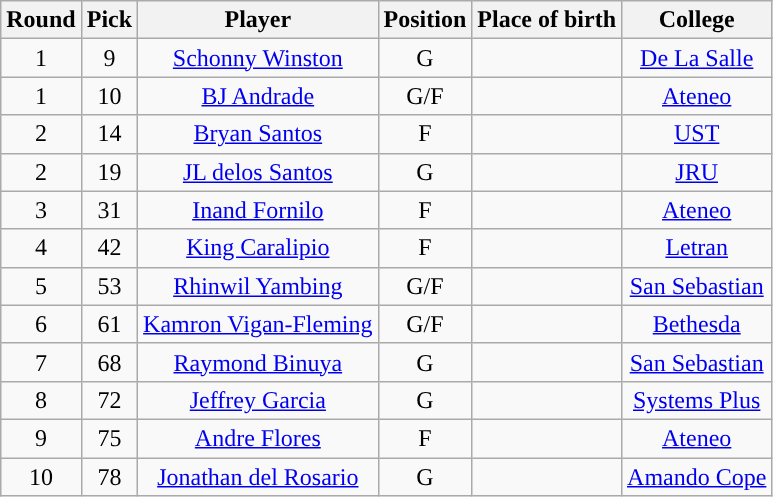<table class="wikitable sortable sortable" style="text-align:center">
<tr>
<th>Round</th>
<th>Pick</th>
<th>Player</th>
<th>Position</th>
<th>Place of birth</th>
<th>College</th>
</tr>
<tr>
<td>1</td>
<td>9</td>
<td><a href='#'>Schonny Winston</a></td>
<td>G</td>
<td></td>
<td><a href='#'>De La Salle</a></td>
</tr>
<tr>
<td>1</td>
<td>10</td>
<td><a href='#'>BJ Andrade</a></td>
<td>G/F</td>
<td></td>
<td><a href='#'>Ateneo</a></td>
</tr>
<tr>
<td>2</td>
<td>14</td>
<td><a href='#'>Bryan Santos</a></td>
<td>F</td>
<td></td>
<td><a href='#'>UST</a></td>
</tr>
<tr>
<td>2</td>
<td>19</td>
<td><a href='#'>JL delos Santos</a></td>
<td>G</td>
<td></td>
<td><a href='#'>JRU</a></td>
</tr>
<tr>
<td>3</td>
<td>31</td>
<td><a href='#'>Inand Fornilo</a></td>
<td>F</td>
<td></td>
<td><a href='#'>Ateneo</a></td>
</tr>
<tr>
<td>4</td>
<td>42</td>
<td><a href='#'>King Caralipio</a></td>
<td>F</td>
<td></td>
<td><a href='#'>Letran</a></td>
</tr>
<tr>
<td>5</td>
<td>53</td>
<td><a href='#'>Rhinwil Yambing</a></td>
<td>G/F</td>
<td></td>
<td><a href='#'>San Sebastian</a></td>
</tr>
<tr>
<td>6</td>
<td>61</td>
<td><a href='#'>Kamron Vigan-Fleming</a></td>
<td>G/F</td>
<td></td>
<td><a href='#'>Bethesda</a></td>
</tr>
<tr>
<td>7</td>
<td>68</td>
<td><a href='#'>Raymond Binuya</a></td>
<td>G</td>
<td></td>
<td><a href='#'>San Sebastian</a></td>
</tr>
<tr>
<td>8</td>
<td>72</td>
<td><a href='#'>Jeffrey Garcia</a></td>
<td>G</td>
<td></td>
<td><a href='#'>Systems Plus</a></td>
</tr>
<tr>
<td>9</td>
<td>75</td>
<td><a href='#'>Andre Flores</a></td>
<td>F</td>
<td></td>
<td><a href='#'>Ateneo</a></td>
</tr>
<tr>
<td>10</td>
<td>78</td>
<td><a href='#'>Jonathan del Rosario</a></td>
<td>G</td>
<td></td>
<td><a href='#'>Amando Cope</a></td>
</tr>
</table>
